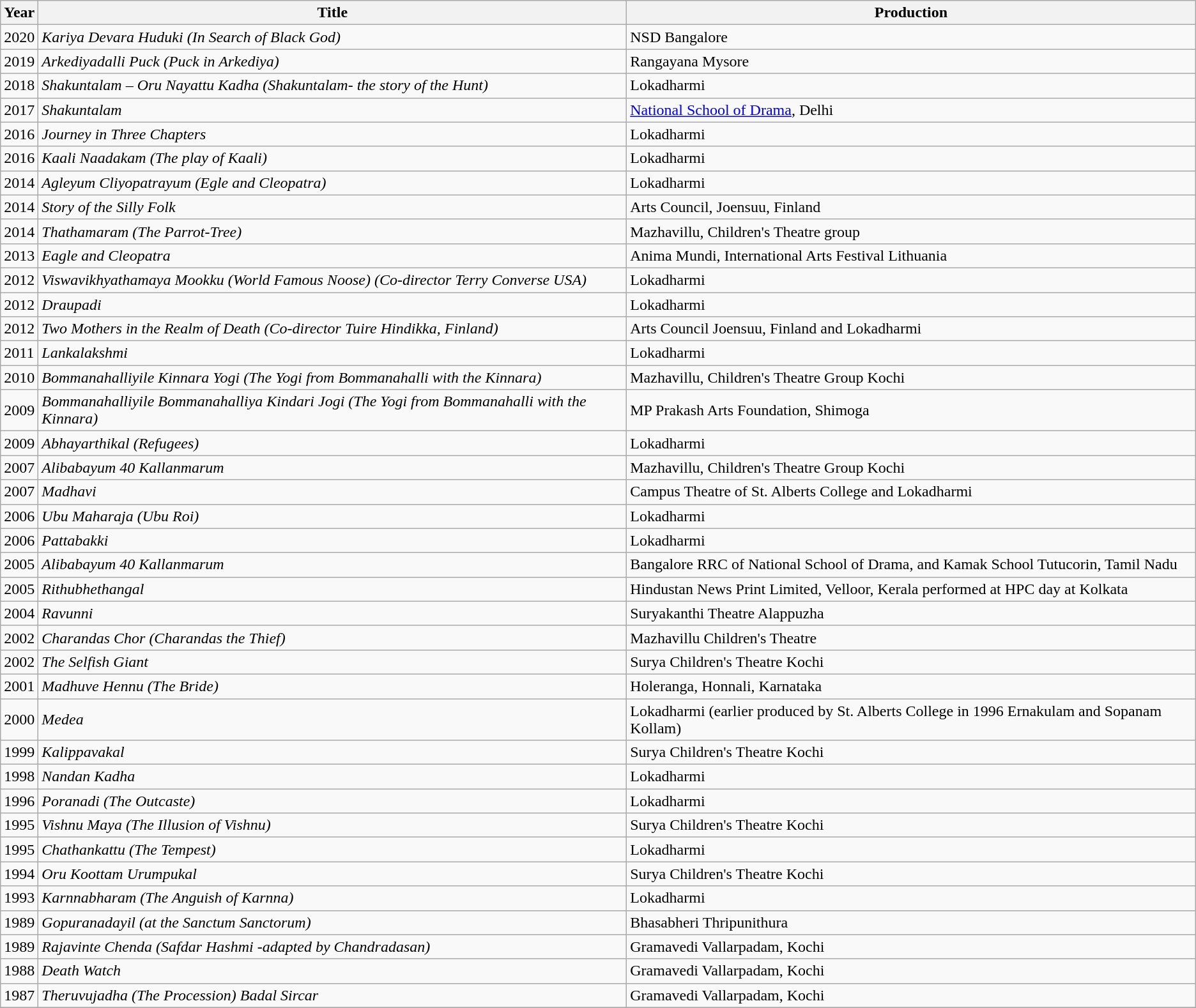<table class="wikitable sortable">
<tr ">
<th>Year</th>
<th>Title</th>
<th>Production</th>
</tr>
<tr 2021|| The boat boy’’|| mazhavillu children’s theatre group|->
<td>2020</td>
<td><em>Kariya Devara Huduki (In Search of Black God)</em></td>
<td>NSD Bangalore</td>
</tr>
<tr>
<td>2019</td>
<td><em>Arkediyadalli Puck (Puck in Arkediya) </em></td>
<td>Rangayana Mysore</td>
</tr>
<tr>
<td>2018</td>
<td><em> Shakuntalam – Oru Nayattu Kadha (Shakuntalam- the story of the Hunt) </em></td>
<td>Lokadharmi</td>
</tr>
<tr>
<td>2017</td>
<td><em> Shakuntalam  </em></td>
<td><a href='#'>National School of Drama</a>, Delhi</td>
</tr>
<tr>
<td>2016</td>
<td><em> Journey in Three Chapters  </em></td>
<td>Lokadharmi</td>
</tr>
<tr>
<td>2016</td>
<td><em> Kaali Naadakam (The play of  Kaali) </em></td>
<td>Lokadharmi</td>
</tr>
<tr>
<td>2014</td>
<td><em> Agleyum Cliyopatrayum (Egle and Cleopatra)</em></td>
<td>Lokadharmi</td>
</tr>
<tr>
<td>2014</td>
<td><em> Story of the Silly Folk </em></td>
<td>Arts Council, Joensuu, Finland</td>
</tr>
<tr>
<td>2014</td>
<td><em> Thathamaram (The Parrot-Tree)</em></td>
<td>Mazhavillu, Children's Theatre group</td>
</tr>
<tr>
<td>2013</td>
<td><em> Eagle and Cleopatra </em></td>
<td>Anima Mundi, International Arts Festival Lithuania</td>
</tr>
<tr>
<td>2012</td>
<td><em> Viswavikhyathamaya Mookku (World Famous Noose) (Co-director Terry Converse USA)</em></td>
<td>Lokadharmi</td>
</tr>
<tr>
<td>2012</td>
<td><em> Draupadi </em></td>
<td>Lokadharmi</td>
</tr>
<tr>
<td>2012</td>
<td><em> Two Mothers in the Realm of Death (Co-director Tuire Hindikka, Finland)</em></td>
<td>Arts Council Joensuu, Finland and Lokadharmi</td>
</tr>
<tr>
<td>2011</td>
<td><em> Lankalakshmi </em></td>
<td>Lokadharmi</td>
</tr>
<tr>
<td>2010</td>
<td><em>Bommanahalliyile Kinnara Yogi (The Yogi from Bommanahalli with the Kinnara)</em></td>
<td>Mazhavillu, Children's Theatre Group Kochi</td>
</tr>
<tr>
<td>2009</td>
<td><em>Bommanahalliyile Bommanahalliya Kindari Jogi (The Yogi from Bommanahalli with the Kinnara)</em></td>
<td>MP Prakash Arts Foundation, Shimoga</td>
</tr>
<tr>
<td>2009</td>
<td><em>Abhayarthikal (Refugees) </em></td>
<td>Lokadharmi</td>
</tr>
<tr>
<td>2007</td>
<td><em>Alibabayum 40 Kallanmarum </em></td>
<td>Mazhavillu, Children's Theatre Group Kochi</td>
</tr>
<tr>
<td>2007</td>
<td><em>Madhavi </em></td>
<td>Campus Theatre of St. Alberts College and Lokadharmi</td>
</tr>
<tr>
<td>2006</td>
<td><em> Ubu Maharaja (Ubu Roi)</em></td>
<td>Lokadharmi</td>
</tr>
<tr>
<td>2006</td>
<td><em> Pattabakki </em></td>
<td>Lokadharmi</td>
</tr>
<tr>
<td>2005</td>
<td><em>Alibabayum 40 Kallanmarum </em></td>
<td>Bangalore RRC of National School of Drama, and Kamak School Tutucorin, Tamil Nadu</td>
</tr>
<tr>
<td>2005</td>
<td><em>Rithubhethangal </em></td>
<td>Hindustan News Print Limited, Velloor, Kerala performed at HPC day at Kolkata</td>
</tr>
<tr>
<td>2004</td>
<td><em>Ravunni </em></td>
<td>Suryakanthi Theatre Alappuzha</td>
</tr>
<tr>
<td>2002</td>
<td><em>Charandas Chor (Charandas the Thief)</em></td>
<td>Mazhavillu Children's Theatre</td>
</tr>
<tr>
<td>2002</td>
<td><em>The Selfish Giant </em></td>
<td>Surya Children's Theatre Kochi</td>
</tr>
<tr>
<td>2001</td>
<td><em>Madhuve Hennu (The Bride) </em></td>
<td>Holeranga, Honnali, Karnataka</td>
</tr>
<tr>
<td>2000</td>
<td><em>Medea </em></td>
<td>Lokadharmi (earlier produced by St. Alberts College in 1996 Ernakulam and Sopanam Kollam)</td>
</tr>
<tr>
<td>1999</td>
<td><em>Kalippavakal </em></td>
<td>Surya Children's Theatre Kochi</td>
</tr>
<tr>
<td>1998</td>
<td><em> Nandan Kadha </em></td>
<td>Lokadharmi</td>
</tr>
<tr>
<td>1996</td>
<td><em> Poranadi (The Outcaste)</em></td>
<td>Lokadharmi</td>
</tr>
<tr>
<td>1995</td>
<td><em> Vishnu Maya (The Illusion of Vishnu)</em></td>
<td>Surya Children's Theatre Kochi</td>
</tr>
<tr>
<td>1995</td>
<td><em> Chathankattu (The Tempest)</em></td>
<td>Lokadharmi</td>
</tr>
<tr>
<td>1994</td>
<td><em> Oru Koottam Urumpukal </em></td>
<td>Surya Children's Theatre Kochi</td>
</tr>
<tr>
<td>1993</td>
<td><em> Karnnabharam (The Anguish of Karnna)</em></td>
<td>Lokadharmi</td>
</tr>
<tr>
<td>1989</td>
<td><em> Gopuranadayil (at the Sanctum Sanctorum)</em></td>
<td>Bhasabheri Thripunithura</td>
</tr>
<tr>
<td>1989</td>
<td><em> Rajavinte Chenda (Safdar Hashmi -adapted by Chandradasan)</em></td>
<td>Gramavedi Vallarpadam, Kochi</td>
</tr>
<tr>
<td>1988</td>
<td><em> Death Watch </em></td>
<td>Gramavedi Vallarpadam, Kochi</td>
</tr>
<tr>
<td>1987</td>
<td><em> Theruvujadha (The Procession) Badal Sircar </em></td>
<td>Gramavedi Vallarpadam, Kochi</td>
</tr>
<tr>
</tr>
</table>
